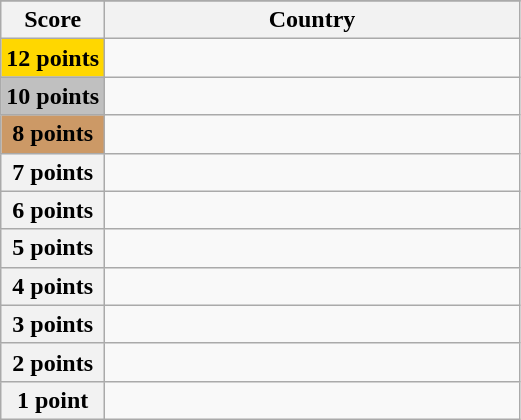<table class="wikitable">
<tr>
</tr>
<tr>
<th scope="col" width="20%">Score</th>
<th scope="col">Country</th>
</tr>
<tr>
<th scope="row" style="background:gold">12 points</th>
<td></td>
</tr>
<tr>
<th scope="row" style="background:silver">10 points</th>
<td></td>
</tr>
<tr>
<th scope="row" style="background:#CC9966">8 points</th>
<td></td>
</tr>
<tr>
<th scope="row">7 points</th>
<td></td>
</tr>
<tr>
<th scope="row">6 points</th>
<td></td>
</tr>
<tr>
<th scope="row">5 points</th>
<td></td>
</tr>
<tr>
<th scope="row">4 points</th>
<td></td>
</tr>
<tr>
<th scope="row">3 points</th>
<td></td>
</tr>
<tr>
<th scope="row">2 points</th>
<td></td>
</tr>
<tr>
<th scope="row">1 point</th>
<td></td>
</tr>
</table>
